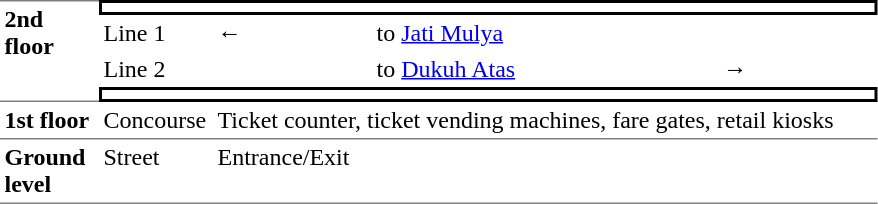<table border="0" cellpadding="3" cellspacing="0">
<tr>
<td rowspan="4" valign="top" width="60" style="border-top:solid 1px gray;border-bottom:solid 1px gray;"><strong>2nd floor</strong></td>
<td colspan="4" style="border-top:solid 2px black;border-right:solid 2px black;border-left:solid 2px black;border-bottom:solid 2px black;"><small></small></td>
</tr>
<tr>
<td width="70">Line 1</td>
<td width="100">← </td>
<td valign="top" width="225"> to <a href='#'>Jati Mulya</a></td>
<td></td>
</tr>
<tr>
<td>Line 2</td>
<td></td>
<td valign="top"> to <a href='#'>Dukuh Atas</a></td>
<td width="100"> →</td>
</tr>
<tr>
<td colspan="4" style="border:solid 2px black;"><small></small></td>
</tr>
<tr>
<td valign="top" style="border-bottom:solid 1px gray;"><strong>1st floor</strong></td>
<td valign="top" style="border-bottom:solid 1px gray;">Concourse</td>
<td colspan="3" valign="top" style="border-bottom:solid 1px gray;">Ticket counter, ticket vending machines, fare gates, retail kiosks</td>
</tr>
<tr>
<td valign="top" style="border-bottom:solid 1px gray;"><strong>Ground level</strong></td>
<td valign="top" style="border-bottom:solid 1px gray;">Street</td>
<td colspan="3" valign="top" style="border-bottom:solid 1px gray;">Entrance/Exit</td>
</tr>
</table>
